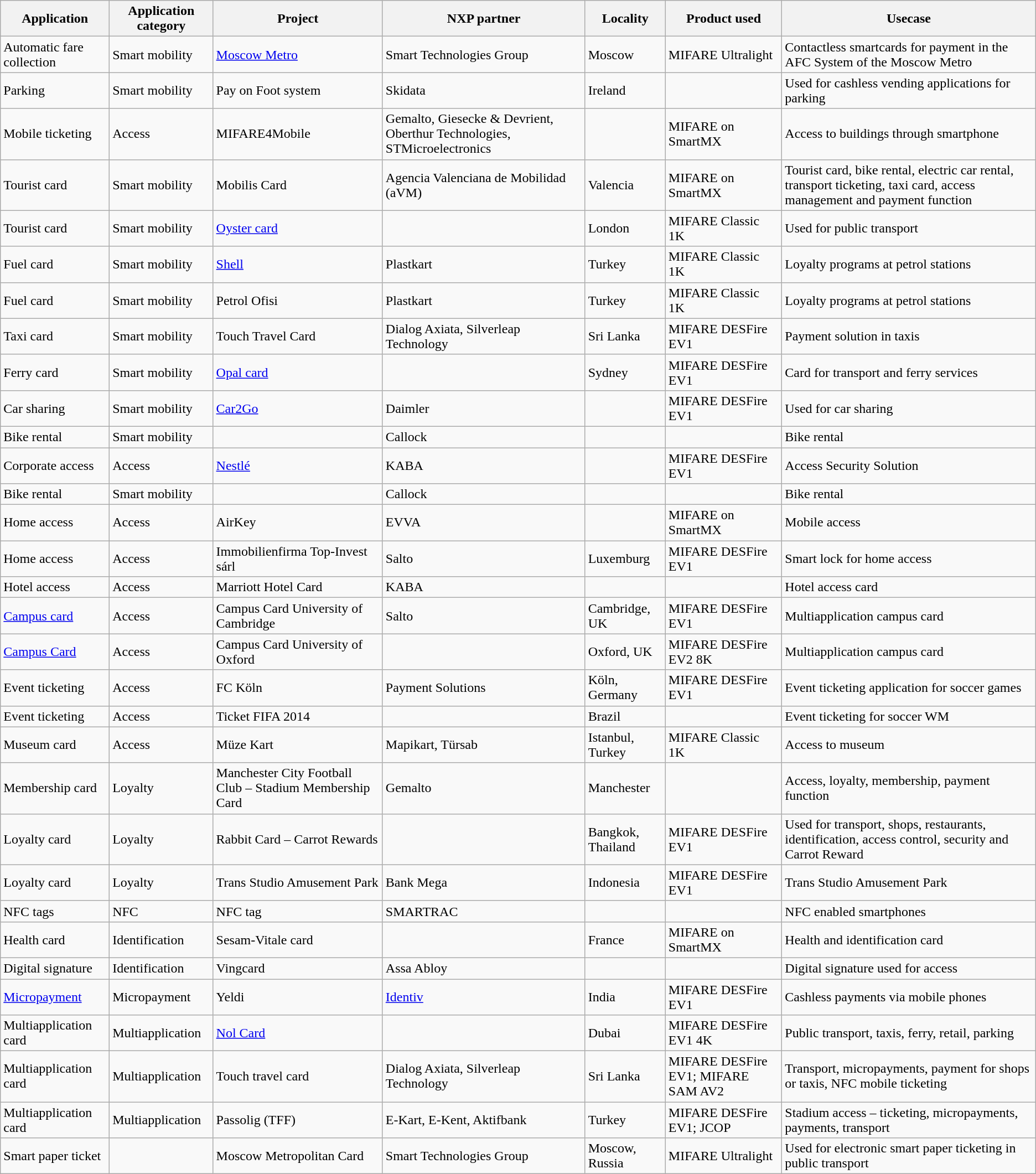<table class="wikitable sortable">
<tr>
<th>Application</th>
<th>Application category</th>
<th>Project</th>
<th>NXP partner</th>
<th>Locality</th>
<th>Product used</th>
<th class="unsortable">Usecase</th>
</tr>
<tr>
<td>Automatic fare collection</td>
<td>Smart mobility</td>
<td><a href='#'>Moscow Metro</a></td>
<td>Smart Technologies Group</td>
<td>Moscow</td>
<td>MIFARE Ultralight</td>
<td>Contactless smartcards for payment in the AFC System of the Moscow Metro</td>
</tr>
<tr>
<td>Parking</td>
<td>Smart mobility</td>
<td>Pay on Foot system</td>
<td>Skidata</td>
<td>Ireland</td>
<td></td>
<td>Used for cashless vending applications for parking</td>
</tr>
<tr>
<td>Mobile ticketing</td>
<td>Access</td>
<td>MIFARE4Mobile</td>
<td>Gemalto, Giesecke & Devrient, Oberthur Technologies, STMicroelectronics</td>
<td></td>
<td>MIFARE on SmartMX</td>
<td>Access to buildings through smartphone</td>
</tr>
<tr>
<td>Tourist card</td>
<td>Smart mobility</td>
<td>Mobilis Card</td>
<td>Agencia Valenciana de Mobilidad (aVM)</td>
<td>Valencia</td>
<td>MIFARE on SmartMX</td>
<td>Tourist card, bike rental, electric car rental, transport ticketing, taxi card, access management and payment function</td>
</tr>
<tr>
<td>Tourist card</td>
<td>Smart mobility</td>
<td><a href='#'>Oyster card</a></td>
<td></td>
<td>London</td>
<td>MIFARE Classic 1K</td>
<td>Used for public transport</td>
</tr>
<tr>
<td>Fuel card</td>
<td>Smart mobility</td>
<td><a href='#'>Shell</a></td>
<td>Plastkart</td>
<td>Turkey</td>
<td>MIFARE Classic 1K</td>
<td>Loyalty programs at petrol stations</td>
</tr>
<tr>
<td>Fuel card</td>
<td>Smart mobility</td>
<td>Petrol Ofisi</td>
<td>Plastkart</td>
<td>Turkey</td>
<td>MIFARE Classic 1K</td>
<td>Loyalty programs at petrol stations</td>
</tr>
<tr>
<td>Taxi card</td>
<td>Smart mobility</td>
<td>Touch Travel Card</td>
<td>Dialog Axiata, Silverleap Technology</td>
<td>Sri Lanka</td>
<td>MIFARE DESFire EV1</td>
<td>Payment solution in taxis</td>
</tr>
<tr>
<td>Ferry card</td>
<td>Smart mobility</td>
<td><a href='#'>Opal card</a></td>
<td></td>
<td>Sydney</td>
<td>MIFARE DESFire EV1</td>
<td>Card for transport and ferry services</td>
</tr>
<tr>
<td>Car sharing</td>
<td>Smart mobility</td>
<td><a href='#'>Car2Go</a></td>
<td>Daimler</td>
<td></td>
<td>MIFARE DESFire EV1</td>
<td>Used for car sharing</td>
</tr>
<tr>
<td>Bike rental</td>
<td>Smart mobility</td>
<td></td>
<td>Callock</td>
<td></td>
<td></td>
<td>Bike rental</td>
</tr>
<tr>
<td>Corporate access</td>
<td>Access</td>
<td><a href='#'>Nestlé</a></td>
<td>KABA</td>
<td></td>
<td>MIFARE DESFire EV1</td>
<td>Access Security Solution</td>
</tr>
<tr>
<td>Bike rental</td>
<td>Smart mobility</td>
<td></td>
<td>Callock</td>
<td></td>
<td></td>
<td>Bike rental</td>
</tr>
<tr>
<td>Home access</td>
<td>Access</td>
<td>AirKey</td>
<td>EVVA</td>
<td></td>
<td>MIFARE on SmartMX</td>
<td>Mobile access</td>
</tr>
<tr>
<td>Home access</td>
<td>Access</td>
<td>Immobilienfirma Top-Invest sárl</td>
<td>Salto</td>
<td>Luxemburg</td>
<td>MIFARE DESFire EV1</td>
<td>Smart lock for home access</td>
</tr>
<tr>
<td>Hotel access</td>
<td>Access</td>
<td>Marriott Hotel Card</td>
<td>KABA</td>
<td></td>
<td></td>
<td>Hotel access card</td>
</tr>
<tr>
<td><a href='#'>Campus card</a></td>
<td>Access</td>
<td>Campus Card University of Cambridge</td>
<td>Salto</td>
<td>Cambridge, UK</td>
<td>MIFARE DESFire EV1</td>
<td>Multiapplication campus card</td>
</tr>
<tr>
<td><a href='#'>Campus Card</a></td>
<td>Access</td>
<td>Campus Card University of Oxford</td>
<td></td>
<td>Oxford, UK</td>
<td>MIFARE DESFire EV2 8K</td>
<td>Multiapplication campus card</td>
</tr>
<tr>
<td>Event ticketing</td>
<td>Access</td>
<td>FC Köln</td>
<td>Payment Solutions</td>
<td>Köln, Germany</td>
<td>MIFARE DESFire EV1</td>
<td>Event ticketing application for soccer games</td>
</tr>
<tr>
<td>Event ticketing</td>
<td>Access</td>
<td>Ticket FIFA 2014</td>
<td></td>
<td>Brazil</td>
<td></td>
<td>Event ticketing for soccer WM</td>
</tr>
<tr>
<td>Museum card</td>
<td>Access</td>
<td>Müze Kart</td>
<td>Mapikart, Türsab</td>
<td>Istanbul, Turkey</td>
<td>MIFARE Classic 1K</td>
<td>Access to museum</td>
</tr>
<tr>
<td>Membership card</td>
<td>Loyalty</td>
<td>Manchester City Football Club – Stadium Membership Card</td>
<td>Gemalto</td>
<td>Manchester</td>
<td></td>
<td>Access, loyalty, membership, payment function</td>
</tr>
<tr>
<td>Loyalty card</td>
<td>Loyalty</td>
<td>Rabbit Card – Carrot Rewards</td>
<td></td>
<td>Bangkok, Thailand</td>
<td>MIFARE DESFire EV1</td>
<td>Used for transport, shops, restaurants, identification, access control, security and Carrot Reward</td>
</tr>
<tr>
<td>Loyalty card</td>
<td>Loyalty</td>
<td>Trans Studio Amusement Park</td>
<td>Bank Mega</td>
<td>Indonesia</td>
<td>MIFARE DESFire EV1</td>
<td>Trans Studio Amusement Park</td>
</tr>
<tr>
<td>NFC tags</td>
<td>NFC</td>
<td>NFC tag</td>
<td>SMARTRAC</td>
<td></td>
<td></td>
<td>NFC enabled smartphones</td>
</tr>
<tr>
<td>Health card</td>
<td>Identification</td>
<td>Sesam-Vitale card</td>
<td></td>
<td>France</td>
<td>MIFARE on SmartMX</td>
<td>Health and identification card</td>
</tr>
<tr>
<td>Digital signature</td>
<td>Identification</td>
<td>Vingcard</td>
<td>Assa Abloy</td>
<td></td>
<td></td>
<td>Digital signature used for access</td>
</tr>
<tr>
<td><a href='#'>Micropayment</a></td>
<td>Micropayment</td>
<td>Yeldi</td>
<td><a href='#'>Identiv</a></td>
<td>India</td>
<td>MIFARE DESFire EV1</td>
<td>Cashless payments via mobile phones</td>
</tr>
<tr>
<td>Multiapplication card</td>
<td>Multiapplication</td>
<td><a href='#'>Nol Card</a></td>
<td></td>
<td>Dubai</td>
<td>MIFARE DESFire EV1 4K</td>
<td>Public transport, taxis, ferry, retail, parking</td>
</tr>
<tr>
<td>Multiapplication card</td>
<td>Multiapplication</td>
<td>Touch travel card</td>
<td>Dialog Axiata, Silverleap Technology</td>
<td>Sri Lanka</td>
<td>MIFARE DESFire EV1; MIFARE SAM AV2</td>
<td>Transport, micropayments, payment for shops or taxis, NFC mobile ticketing</td>
</tr>
<tr>
<td>Multiapplication card</td>
<td>Multiapplication</td>
<td>Passolig (TFF)</td>
<td>E-Kart, E-Kent, Aktifbank</td>
<td>Turkey</td>
<td>MIFARE DESFire EV1; JCOP</td>
<td>Stadium access – ticketing, micropayments, payments, transport</td>
</tr>
<tr>
<td>Smart paper ticket</td>
<td></td>
<td>Moscow Metropolitan Card</td>
<td>Smart Technologies Group</td>
<td>Moscow, Russia</td>
<td>MIFARE Ultralight</td>
<td>Used for electronic smart paper ticketing in public transport</td>
</tr>
</table>
